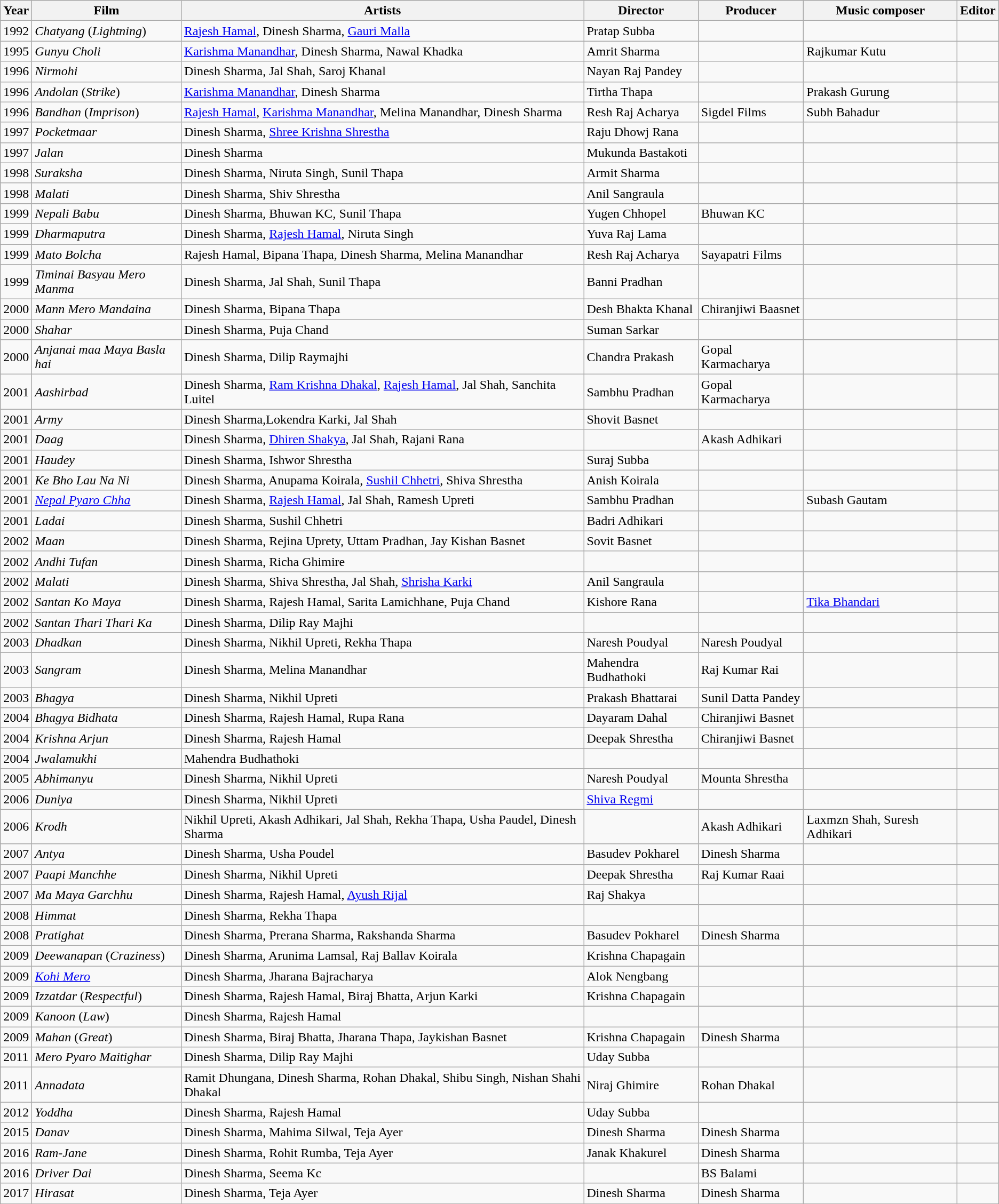<table class="wikitable sortable">
<tr>
<th>Year</th>
<th>Film</th>
<th>Artists</th>
<th>Director</th>
<th>Producer</th>
<th>Music composer</th>
<th>Editor</th>
</tr>
<tr>
<td>1992</td>
<td><em>Chatyang</em> (<em>Lightning</em>)</td>
<td><a href='#'>Rajesh Hamal</a>, Dinesh Sharma, <a href='#'>Gauri Malla</a></td>
<td>Pratap Subba</td>
<td></td>
<td></td>
<td></td>
</tr>
<tr>
<td>1995</td>
<td><em>Gunyu Choli</em></td>
<td><a href='#'>Karishma Manandhar</a>, Dinesh Sharma, Nawal Khadka</td>
<td>Amrit Sharma</td>
<td></td>
<td>Rajkumar Kutu</td>
<td></td>
</tr>
<tr>
<td>1996</td>
<td><em>Nirmohi</em></td>
<td>Dinesh Sharma, Jal Shah, Saroj Khanal</td>
<td>Nayan Raj Pandey</td>
<td></td>
<td></td>
<td></td>
</tr>
<tr>
<td>1996</td>
<td><em>Andolan</em> (<em>Strike</em>)</td>
<td><a href='#'>Karishma Manandhar</a>, Dinesh Sharma</td>
<td>Tirtha Thapa</td>
<td></td>
<td>Prakash Gurung</td>
<td></td>
</tr>
<tr>
<td>1996</td>
<td><em>Bandhan</em> (<em>Imprison</em>)</td>
<td><a href='#'>Rajesh Hamal</a>, <a href='#'>Karishma Manandhar</a>, Melina Manandhar, Dinesh Sharma</td>
<td>Resh Raj Acharya</td>
<td>Sigdel Films</td>
<td>Subh Bahadur</td>
<td></td>
</tr>
<tr>
<td>1997</td>
<td><em>Pocketmaar</em></td>
<td>Dinesh Sharma, <a href='#'>Shree Krishna Shrestha</a></td>
<td>Raju Dhowj Rana</td>
<td></td>
<td></td>
<td></td>
</tr>
<tr>
<td>1997</td>
<td><em>Jalan</em></td>
<td>Dinesh Sharma</td>
<td>Mukunda Bastakoti</td>
<td></td>
<td></td>
<td></td>
</tr>
<tr>
<td>1998</td>
<td><em>Suraksha</em></td>
<td>Dinesh Sharma, Niruta Singh, Sunil Thapa</td>
<td>Armit Sharma</td>
<td></td>
<td></td>
<td></td>
</tr>
<tr>
<td>1998</td>
<td><em>Malati</em></td>
<td>Dinesh Sharma, Shiv Shrestha</td>
<td>Anil Sangraula</td>
<td></td>
<td></td>
<td></td>
</tr>
<tr>
<td>1999</td>
<td><em>Nepali Babu</em></td>
<td>Dinesh Sharma, Bhuwan KC, Sunil Thapa</td>
<td>Yugen Chhopel</td>
<td>Bhuwan KC</td>
<td></td>
<td></td>
</tr>
<tr>
<td>1999</td>
<td><em>Dharmaputra</em></td>
<td>Dinesh Sharma, <a href='#'>Rajesh Hamal</a>, Niruta Singh</td>
<td>Yuva Raj Lama</td>
<td></td>
<td></td>
<td></td>
</tr>
<tr>
<td>1999</td>
<td><em>Mato Bolcha</em></td>
<td>Rajesh Hamal, Bipana Thapa, Dinesh Sharma, Melina Manandhar</td>
<td>Resh Raj Acharya</td>
<td>Sayapatri Films</td>
<td></td>
<td></td>
</tr>
<tr>
<td>1999</td>
<td><em>Timinai Basyau Mero Manma</em></td>
<td>Dinesh Sharma, Jal Shah, Sunil Thapa</td>
<td>Banni Pradhan</td>
<td></td>
<td></td>
<td></td>
</tr>
<tr>
<td>2000</td>
<td><em>Mann Mero Mandaina</em></td>
<td>Dinesh Sharma, Bipana Thapa</td>
<td>Desh Bhakta Khanal</td>
<td>Chiranjiwi Baasnet</td>
<td></td>
<td></td>
</tr>
<tr>
<td>2000</td>
<td><em>Shahar</em></td>
<td>Dinesh Sharma, Puja Chand</td>
<td>Suman Sarkar</td>
<td></td>
<td></td>
<td></td>
</tr>
<tr>
<td>2000</td>
<td><em>Anjanai maa Maya Basla hai</em></td>
<td>Dinesh Sharma, Dilip Raymajhi</td>
<td>Chandra Prakash</td>
<td>Gopal Karmacharya</td>
<td></td>
<td></td>
</tr>
<tr>
<td>2001</td>
<td><em>Aashirbad</em></td>
<td>Dinesh Sharma, <a href='#'>Ram Krishna Dhakal</a>, <a href='#'>Rajesh Hamal</a>, Jal Shah, Sanchita Luitel</td>
<td>Sambhu Pradhan</td>
<td>Gopal Karmacharya</td>
<td></td>
<td></td>
</tr>
<tr>
<td>2001</td>
<td><em>Army</em></td>
<td>Dinesh Sharma,Lokendra Karki, Jal Shah</td>
<td>Shovit Basnet</td>
<td></td>
<td></td>
<td></td>
</tr>
<tr>
<td>2001</td>
<td><em>Daag</em></td>
<td>Dinesh Sharma, <a href='#'>Dhiren Shakya</a>, Jal Shah, Rajani Rana</td>
<td></td>
<td>Akash Adhikari</td>
<td></td>
<td></td>
</tr>
<tr>
<td>2001</td>
<td><em>Haudey</em></td>
<td>Dinesh Sharma, Ishwor Shrestha</td>
<td>Suraj Subba</td>
<td></td>
<td></td>
<td></td>
</tr>
<tr>
<td>2001</td>
<td><em>Ke Bho Lau Na Ni</em></td>
<td>Dinesh Sharma, Anupama Koirala, <a href='#'>Sushil Chhetri</a>, Shiva Shrestha</td>
<td>Anish Koirala</td>
<td></td>
<td></td>
<td></td>
</tr>
<tr>
<td>2001</td>
<td><em><a href='#'>Nepal Pyaro Chha</a></em></td>
<td>Dinesh Sharma, <a href='#'>Rajesh Hamal</a>, Jal Shah, Ramesh Upreti</td>
<td>Sambhu Pradhan</td>
<td></td>
<td>Subash Gautam</td>
<td></td>
</tr>
<tr>
<td>2001</td>
<td><em>Ladai</em></td>
<td>Dinesh Sharma, Sushil Chhetri</td>
<td>Badri Adhikari</td>
<td></td>
<td></td>
<td></td>
</tr>
<tr>
<td>2002</td>
<td><em>Maan</em></td>
<td>Dinesh Sharma, Rejina Uprety, Uttam Pradhan, Jay Kishan Basnet</td>
<td>Sovit Basnet</td>
<td></td>
<td></td>
<td></td>
</tr>
<tr>
<td>2002</td>
<td><em>Andhi Tufan</em></td>
<td>Dinesh Sharma, Richa Ghimire</td>
<td></td>
<td></td>
<td></td>
<td></td>
</tr>
<tr>
<td>2002</td>
<td><em>Malati</em></td>
<td>Dinesh Sharma, Shiva Shrestha, Jal Shah, <a href='#'>Shrisha Karki</a></td>
<td>Anil Sangraula</td>
<td></td>
<td></td>
<td></td>
</tr>
<tr>
<td>2002</td>
<td><em>Santan Ko Maya</em></td>
<td>Dinesh Sharma, Rajesh Hamal, Sarita Lamichhane, Puja Chand</td>
<td>Kishore Rana</td>
<td></td>
<td><a href='#'>Tika Bhandari</a></td>
<td></td>
</tr>
<tr>
<td>2002</td>
<td><em>Santan Thari Thari Ka</em></td>
<td>Dinesh Sharma, Dilip Ray Majhi</td>
<td></td>
<td></td>
<td></td>
<td></td>
</tr>
<tr>
<td>2003</td>
<td><em>Dhadkan</em></td>
<td>Dinesh Sharma, Nikhil Upreti, Rekha Thapa</td>
<td>Naresh Poudyal</td>
<td>Naresh Poudyal</td>
<td></td>
<td></td>
</tr>
<tr>
<td>2003</td>
<td><em>Sangram</em></td>
<td>Dinesh Sharma, Melina Manandhar</td>
<td>Mahendra Budhathoki</td>
<td>Raj Kumar Rai</td>
<td></td>
<td></td>
</tr>
<tr>
<td>2003</td>
<td><em>Bhagya</em></td>
<td>Dinesh Sharma, Nikhil Upreti</td>
<td>Prakash Bhattarai</td>
<td>Sunil Datta Pandey</td>
<td></td>
<td></td>
</tr>
<tr>
<td>2004</td>
<td><em>Bhagya Bidhata</em></td>
<td>Dinesh Sharma, Rajesh Hamal, Rupa Rana</td>
<td>Dayaram Dahal</td>
<td>Chiranjiwi Basnet</td>
<td></td>
<td></td>
</tr>
<tr>
<td>2004</td>
<td><em>Krishna Arjun</em></td>
<td>Dinesh Sharma, Rajesh Hamal</td>
<td>Deepak Shrestha</td>
<td>Chiranjiwi Basnet</td>
<td></td>
<td></td>
</tr>
<tr>
<td>2004</td>
<td><em>Jwalamukhi</em></td>
<td Dinesh Sharma, Sushil Chhetry, Melina Manandhar>Mahendra Budhathoki</td>
<td></td>
<td></td>
<td></td>
<td></td>
</tr>
<tr>
<td>2005</td>
<td><em>Abhimanyu</em></td>
<td>Dinesh Sharma, Nikhil Upreti</td>
<td>Naresh Poudyal</td>
<td>Mounta Shrestha</td>
<td></td>
<td></td>
</tr>
<tr>
<td>2006</td>
<td><em>Duniya</em></td>
<td>Dinesh Sharma, Nikhil Upreti</td>
<td><a href='#'>Shiva Regmi</a></td>
<td></td>
<td></td>
<td></td>
</tr>
<tr>
<td>2006</td>
<td><em>Krodh</em></td>
<td>Nikhil Upreti, Akash Adhikari, Jal Shah, Rekha Thapa, Usha Paudel, Dinesh Sharma</td>
<td></td>
<td>Akash Adhikari</td>
<td>Laxmzn Shah, Suresh Adhikari</td>
<td></td>
</tr>
<tr>
<td>2007</td>
<td><em>Antya</em></td>
<td>Dinesh Sharma, Usha Poudel</td>
<td>Basudev Pokharel</td>
<td>Dinesh Sharma</td>
<td></td>
<td></td>
</tr>
<tr>
<td>2007</td>
<td><em>Paapi Manchhe</em></td>
<td>Dinesh Sharma, Nikhil Upreti</td>
<td>Deepak Shrestha</td>
<td>Raj Kumar Raai</td>
<td></td>
<td></td>
</tr>
<tr>
<td>2007</td>
<td><em>Ma Maya Garchhu</em></td>
<td>Dinesh Sharma, Rajesh Hamal, <a href='#'>Ayush Rijal</a></td>
<td>Raj Shakya</td>
<td></td>
<td></td>
<td></td>
</tr>
<tr>
<td>2008</td>
<td><em>Himmat</em></td>
<td>Dinesh Sharma, Rekha Thapa</td>
<td></td>
<td></td>
<td></td>
<td></td>
</tr>
<tr>
<td>2008</td>
<td><em>Pratighat</em></td>
<td>Dinesh Sharma, Prerana Sharma, Rakshanda Sharma</td>
<td>Basudev Pokharel</td>
<td>Dinesh Sharma</td>
<td></td>
<td></td>
</tr>
<tr>
<td>2009</td>
<td><em>Deewanapan</em> (<em>Craziness</em>)</td>
<td>Dinesh Sharma, Arunima Lamsal, Raj Ballav Koirala</td>
<td>Krishna Chapagain</td>
<td></td>
<td></td>
<td></td>
</tr>
<tr>
<td>2009</td>
<td><em><a href='#'>Kohi Mero</a></em></td>
<td>Dinesh Sharma, Jharana Bajracharya</td>
<td>Alok Nengbang</td>
<td></td>
<td></td>
<td></td>
</tr>
<tr>
<td>2009</td>
<td><em>Izzatdar</em> (<em>Respectful</em>)</td>
<td>Dinesh Sharma, Rajesh Hamal, Biraj Bhatta, Arjun Karki</td>
<td>Krishna Chapagain</td>
<td></td>
<td></td>
<td></td>
</tr>
<tr>
<td>2009</td>
<td><em>Kanoon</em> (<em>Law</em>)</td>
<td>Dinesh Sharma, Rajesh Hamal</td>
<td></td>
<td></td>
<td></td>
<td></td>
</tr>
<tr>
<td>2009</td>
<td><em>Mahan</em> (<em>Great</em>)</td>
<td>Dinesh Sharma, Biraj Bhatta, Jharana Thapa, Jaykishan Basnet</td>
<td>Krishna Chapagain</td>
<td>Dinesh Sharma</td>
<td></td>
<td></td>
</tr>
<tr>
<td>2011</td>
<td><em>Mero Pyaro Maitighar</em></td>
<td>Dinesh Sharma, Dilip Ray Majhi</td>
<td>Uday Subba</td>
<td></td>
<td></td>
<td></td>
</tr>
<tr>
<td>2011</td>
<td><em>Annadata</em></td>
<td>Ramit Dhungana, Dinesh Sharma, Rohan Dhakal, Shibu Singh, Nishan Shahi Dhakal</td>
<td>Niraj Ghimire</td>
<td>Rohan Dhakal</td>
<td></td>
<td></td>
</tr>
<tr>
<td>2012</td>
<td><em>Yoddha</em></td>
<td>Dinesh Sharma, Rajesh Hamal</td>
<td>Uday Subba</td>
<td></td>
<td></td>
<td></td>
</tr>
<tr>
<td>2015</td>
<td><em>Danav</em></td>
<td>Dinesh Sharma, Mahima Silwal, Teja Ayer</td>
<td>Dinesh Sharma</td>
<td>Dinesh Sharma</td>
<td></td>
<td></td>
</tr>
<tr>
<td>2016</td>
<td><em>Ram-Jane</em></td>
<td>Dinesh Sharma, Rohit Rumba, Teja Ayer</td>
<td>Janak Khakurel</td>
<td>Dinesh Sharma</td>
<td></td>
<td></td>
</tr>
<tr>
<td>2016</td>
<td><em>Driver Dai</em></td>
<td>Dinesh Sharma, Seema Kc</td>
<td></td>
<td>BS Balami</td>
<td></td>
<td></td>
</tr>
<tr>
<td>2017</td>
<td><em>Hirasat</em></td>
<td>Dinesh Sharma, Teja Ayer</td>
<td>Dinesh Sharma</td>
<td>Dinesh Sharma</td>
<td></td>
<td></td>
</tr>
<tr>
</tr>
</table>
